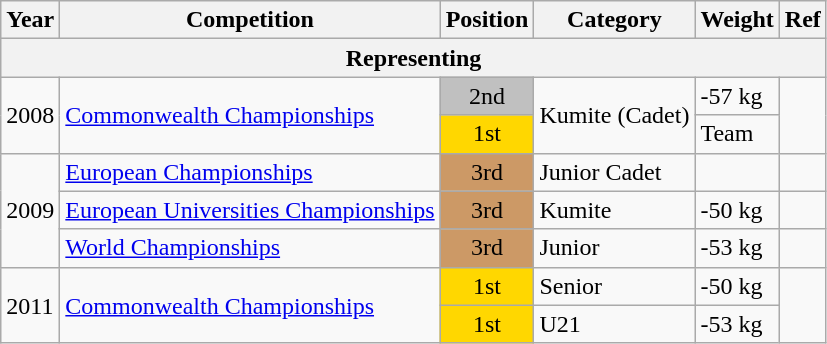<table class="wikitable" style="font-size:100%">
<tr>
<th>Year</th>
<th>Competition</th>
<th>Position</th>
<th>Category</th>
<th>Weight</th>
<th>Ref</th>
</tr>
<tr>
<th colspan="6">Representing </th>
</tr>
<tr>
<td rowspan= "2">2008</td>
<td rowspan= "2"><a href='#'>Commonwealth Championships</a></td>
<td align = "center" bgcolor = "Silver">2nd</td>
<td rowspan= "2">Kumite (Cadet)</td>
<td>-57 kg</td>
<td rowspan = "2"></td>
</tr>
<tr>
<td align = "center" bgcolor = "gold">1st</td>
<td>Team</td>
</tr>
<tr>
<td rowspan= "3">2009</td>
<td><a href='#'>European Championships</a></td>
<td align = "center" bgcolor = "cc9966">3rd</td>
<td>Junior Cadet</td>
<td></td>
<td></td>
</tr>
<tr>
<td><a href='#'>European Universities Championships</a></td>
<td align = "center" bgcolor = "cc9966">3rd</td>
<td>Kumite</td>
<td>-50 kg</td>
<td></td>
</tr>
<tr>
<td><a href='#'>World Championships</a></td>
<td align = "center" bgcolor = "cc9966">3rd</td>
<td>Junior</td>
<td>-53 kg</td>
<td></td>
</tr>
<tr>
<td rowspan= "2">2011</td>
<td rowspan= "2"><a href='#'>Commonwealth Championships</a></td>
<td align = "center" bgcolor = "gold">1st</td>
<td>Senior</td>
<td>-50 kg</td>
<td rowspan = "2"></td>
</tr>
<tr>
<td align = "center" bgcolor = "gold">1st</td>
<td>U21</td>
<td>-53 kg</td>
</tr>
</table>
